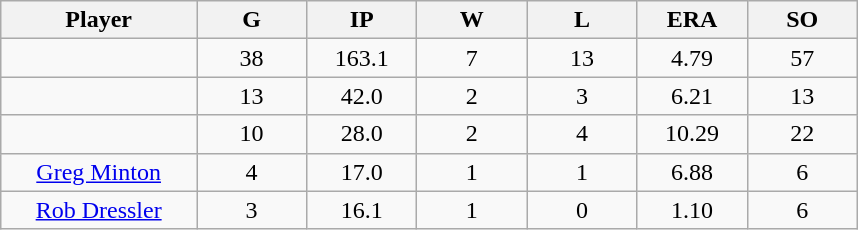<table class="wikitable sortable">
<tr>
<th bgcolor="#DDDDFF" width="16%">Player</th>
<th bgcolor="#DDDDFF" width="9%">G</th>
<th bgcolor="#DDDDFF" width="9%">IP</th>
<th bgcolor="#DDDDFF" width="9%">W</th>
<th bgcolor="#DDDDFF" width="9%">L</th>
<th bgcolor="#DDDDFF" width="9%">ERA</th>
<th bgcolor="#DDDDFF" width="9%">SO</th>
</tr>
<tr align="center">
<td></td>
<td>38</td>
<td>163.1</td>
<td>7</td>
<td>13</td>
<td>4.79</td>
<td>57</td>
</tr>
<tr align="center">
<td></td>
<td>13</td>
<td>42.0</td>
<td>2</td>
<td>3</td>
<td>6.21</td>
<td>13</td>
</tr>
<tr align="center">
<td></td>
<td>10</td>
<td>28.0</td>
<td>2</td>
<td>4</td>
<td>10.29</td>
<td>22</td>
</tr>
<tr align="center">
<td><a href='#'>Greg Minton</a></td>
<td>4</td>
<td>17.0</td>
<td>1</td>
<td>1</td>
<td>6.88</td>
<td>6</td>
</tr>
<tr align=center>
<td><a href='#'>Rob Dressler</a></td>
<td>3</td>
<td>16.1</td>
<td>1</td>
<td>0</td>
<td>1.10</td>
<td>6</td>
</tr>
</table>
